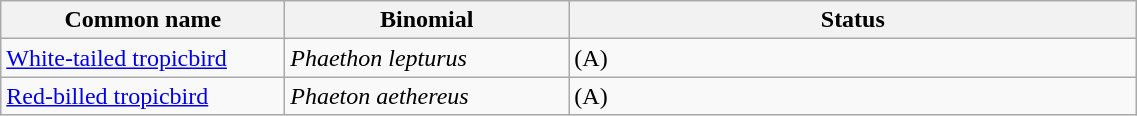<table width=60% class="wikitable">
<tr>
<th width=15%>Common name</th>
<th width=15%>Binomial</th>
<th width=30%>Status</th>
</tr>
<tr>
<td><a href='#'>White-tailed tropicbird</a></td>
<td><em>Phaethon lepturus</em></td>
<td>(A)</td>
</tr>
<tr>
<td><a href='#'>Red-billed tropicbird</a></td>
<td><em>Phaeton aethereus</em></td>
<td>(A)</td>
</tr>
</table>
